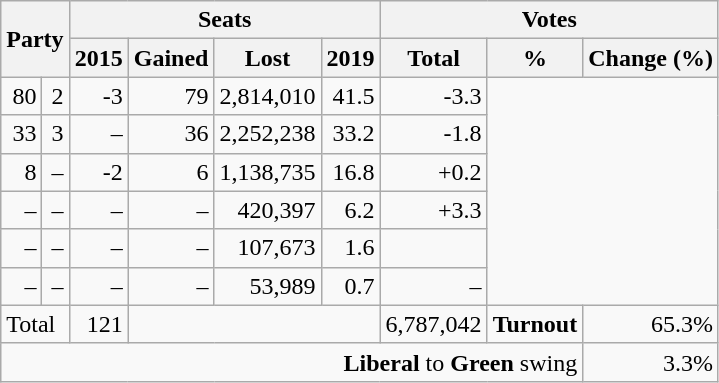<table class="wikitable" style="text-align:right;">
<tr>
<th colspan="2" rowspan="2">Party</th>
<th colspan="4">Seats</th>
<th colspan="3">Votes</th>
</tr>
<tr>
<th>2015</th>
<th>Gained</th>
<th>Lost</th>
<th>2019</th>
<th>Total</th>
<th>%</th>
<th>Change (%)</th>
</tr>
<tr>
<td>80</td>
<td>2</td>
<td>-3</td>
<td>79</td>
<td>2,814,010</td>
<td>41.5</td>
<td>-3.3</td>
</tr>
<tr>
<td>33</td>
<td>3</td>
<td>–</td>
<td>36</td>
<td>2,252,238</td>
<td>33.2</td>
<td>-1.8</td>
</tr>
<tr>
<td>8</td>
<td>–</td>
<td>-2</td>
<td>6</td>
<td>1,138,735</td>
<td>16.8</td>
<td>+0.2</td>
</tr>
<tr>
<td>–</td>
<td>–</td>
<td>–</td>
<td>–</td>
<td>420,397</td>
<td>6.2</td>
<td>+3.3</td>
</tr>
<tr>
<td>–</td>
<td>–</td>
<td>–</td>
<td>–</td>
<td>107,673</td>
<td>1.6</td>
<td></td>
</tr>
<tr>
<td>–</td>
<td>–</td>
<td>–</td>
<td>–</td>
<td>53,989</td>
<td>0.7</td>
<td>–</td>
</tr>
<tr>
<td colspan="2" style="text-align: left;">Total</td>
<td>121</td>
<td colspan="3"></td>
<td>6,787,042</td>
<td style="text-align: left;"><strong>Turnout</strong></td>
<td>65.3%</td>
</tr>
<tr>
<td colspan="8"><strong>Liberal</strong> to <strong>Green</strong> swing</td>
<td>3.3%</td>
</tr>
</table>
